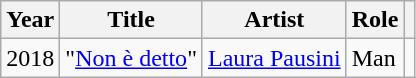<table class="wikitable sortable">
<tr>
<th>Year</th>
<th>Title</th>
<th>Artist</th>
<th>Role</th>
<th class="unsortable"></th>
</tr>
<tr>
<td>2018</td>
<td>"<a href='#'>Non è detto</a>"</td>
<td><a href='#'>Laura Pausini</a></td>
<td>Man</td>
<td></td>
</tr>
</table>
